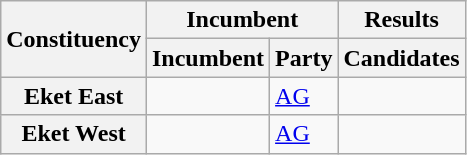<table class="wikitable sortable">
<tr>
<th rowspan="2">Constituency</th>
<th colspan="2">Incumbent</th>
<th>Results</th>
</tr>
<tr valign="bottom">
<th>Incumbent</th>
<th>Party</th>
<th>Candidates</th>
</tr>
<tr>
<th>Eket East</th>
<td></td>
<td><a href='#'>AG</a></td>
<td nowrap=""></td>
</tr>
<tr>
<th>Eket West</th>
<td></td>
<td><a href='#'>AG</a></td>
<td nowrap=""></td>
</tr>
</table>
